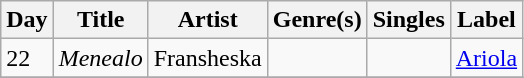<table class="wikitable sortable" style="text-align: left;">
<tr>
<th>Day</th>
<th>Title</th>
<th>Artist</th>
<th>Genre(s)</th>
<th>Singles</th>
<th>Label</th>
</tr>
<tr>
<td>22</td>
<td><em>Menealo</em></td>
<td>Fransheska</td>
<td></td>
<td></td>
<td><a href='#'>Ariola</a></td>
</tr>
<tr>
</tr>
</table>
